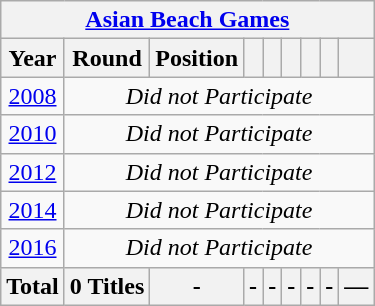<table class="wikitable" style="text-align: center;">
<tr>
<th colspan=9><a href='#'>Asian Beach Games</a></th>
</tr>
<tr>
<th>Year</th>
<th>Round</th>
<th>Position</th>
<th></th>
<th></th>
<th></th>
<th></th>
<th></th>
<th></th>
</tr>
<tr>
<td> <a href='#'>2008</a></td>
<td colspan=9><em> Did not Participate</em></td>
</tr>
<tr>
<td> <a href='#'>2010</a></td>
<td colspan=9><em> Did not Participate</em></td>
</tr>
<tr>
<td> <a href='#'>2012</a></td>
<td colspan=9><em> Did not Participate</em></td>
</tr>
<tr>
<td> <a href='#'>2014</a></td>
<td colspan=9><em> Did not Participate</em></td>
</tr>
<tr>
<td> <a href='#'>2016</a></td>
<td colspan=9><em> Did not Participate</em></td>
</tr>
<tr>
<th>Total</th>
<th>0 Titles</th>
<th>-</th>
<th>-</th>
<th>-</th>
<th>-</th>
<th>-</th>
<th>-</th>
<th>—</th>
</tr>
</table>
